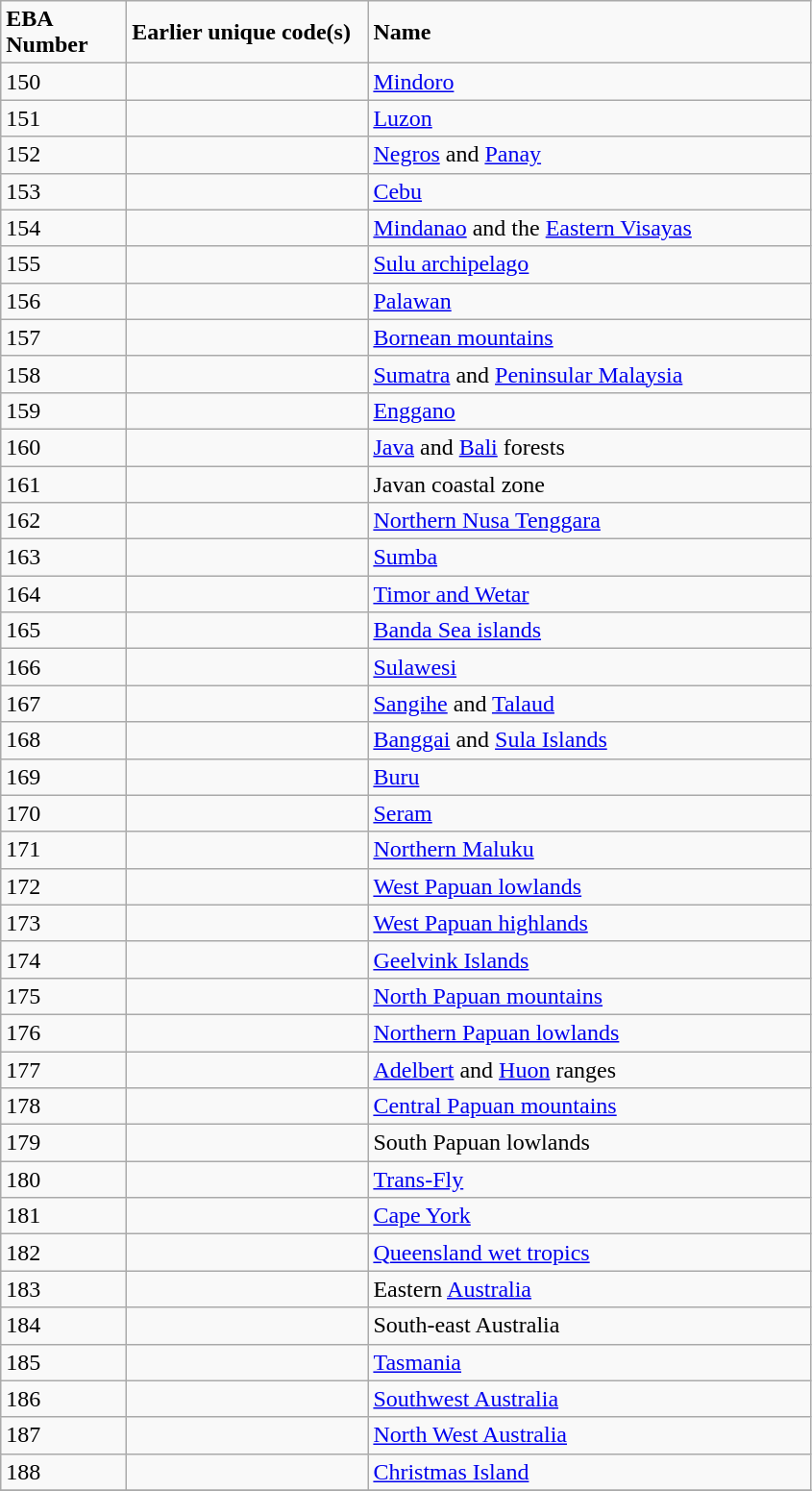<table class="wikitable">
<tr>
<td style="width:80px"><strong>EBA Number</strong></td>
<td style="width:160px"><strong>Earlier unique code(s)</strong></td>
<td style="width:300px"><strong>Name</strong></td>
</tr>
<tr>
<td>150</td>
<td></td>
<td><a href='#'>Mindoro</a></td>
</tr>
<tr>
<td>151</td>
<td></td>
<td><a href='#'>Luzon</a></td>
</tr>
<tr>
<td>152</td>
<td></td>
<td><a href='#'>Negros</a> and <a href='#'>Panay</a></td>
</tr>
<tr>
<td>153</td>
<td></td>
<td><a href='#'>Cebu</a></td>
</tr>
<tr>
<td>154</td>
<td></td>
<td><a href='#'>Mindanao</a> and the <a href='#'>Eastern Visayas</a></td>
</tr>
<tr>
<td>155</td>
<td></td>
<td><a href='#'>Sulu archipelago</a></td>
</tr>
<tr>
<td>156</td>
<td></td>
<td><a href='#'>Palawan</a></td>
</tr>
<tr>
<td>157</td>
<td></td>
<td><a href='#'>Bornean mountains</a></td>
</tr>
<tr>
<td>158</td>
<td></td>
<td><a href='#'>Sumatra</a> and <a href='#'>Peninsular Malaysia</a></td>
</tr>
<tr>
<td>159</td>
<td></td>
<td><a href='#'>Enggano</a></td>
</tr>
<tr>
<td>160</td>
<td></td>
<td><a href='#'>Java</a> and <a href='#'>Bali</a> forests</td>
</tr>
<tr>
<td>161</td>
<td></td>
<td>Javan coastal zone</td>
</tr>
<tr>
<td>162</td>
<td></td>
<td><a href='#'>Northern Nusa Tenggara</a></td>
</tr>
<tr>
<td>163</td>
<td></td>
<td><a href='#'>Sumba</a></td>
</tr>
<tr>
<td>164</td>
<td></td>
<td><a href='#'>Timor and Wetar</a></td>
</tr>
<tr>
<td>165</td>
<td></td>
<td><a href='#'>Banda Sea islands</a></td>
</tr>
<tr>
<td>166</td>
<td></td>
<td><a href='#'>Sulawesi</a></td>
</tr>
<tr>
<td>167</td>
<td></td>
<td><a href='#'>Sangihe</a> and <a href='#'>Talaud</a></td>
</tr>
<tr>
<td>168</td>
<td></td>
<td><a href='#'>Banggai</a> and <a href='#'>Sula Islands</a></td>
</tr>
<tr>
<td>169</td>
<td></td>
<td><a href='#'>Buru</a></td>
</tr>
<tr>
<td>170</td>
<td></td>
<td><a href='#'>Seram</a></td>
</tr>
<tr>
<td>171</td>
<td></td>
<td><a href='#'>Northern Maluku</a></td>
</tr>
<tr>
<td>172</td>
<td></td>
<td><a href='#'>West Papuan lowlands</a></td>
</tr>
<tr>
<td>173</td>
<td></td>
<td><a href='#'>West Papuan highlands</a></td>
</tr>
<tr>
<td>174</td>
<td></td>
<td><a href='#'>Geelvink Islands</a></td>
</tr>
<tr>
<td>175</td>
<td></td>
<td><a href='#'>North Papuan mountains</a></td>
</tr>
<tr>
<td>176</td>
<td></td>
<td><a href='#'>Northern Papuan lowlands</a></td>
</tr>
<tr>
<td>177</td>
<td></td>
<td><a href='#'>Adelbert</a> and <a href='#'>Huon</a> ranges</td>
</tr>
<tr>
<td>178</td>
<td></td>
<td><a href='#'>Central Papuan mountains</a></td>
</tr>
<tr>
<td>179</td>
<td></td>
<td>South Papuan lowlands</td>
</tr>
<tr>
<td>180</td>
<td></td>
<td><a href='#'>Trans-Fly</a></td>
</tr>
<tr>
<td>181</td>
<td></td>
<td><a href='#'>Cape York</a></td>
</tr>
<tr>
<td>182</td>
<td></td>
<td><a href='#'>Queensland wet tropics</a></td>
</tr>
<tr>
<td>183</td>
<td></td>
<td>Eastern <a href='#'>Australia</a></td>
</tr>
<tr>
<td>184</td>
<td></td>
<td>South-east Australia</td>
</tr>
<tr>
<td>185</td>
<td></td>
<td><a href='#'>Tasmania</a></td>
</tr>
<tr>
<td>186</td>
<td></td>
<td><a href='#'>Southwest Australia</a></td>
</tr>
<tr>
<td>187</td>
<td></td>
<td><a href='#'>North West Australia</a></td>
</tr>
<tr>
<td>188</td>
<td></td>
<td><a href='#'>Christmas Island</a></td>
</tr>
<tr>
</tr>
</table>
